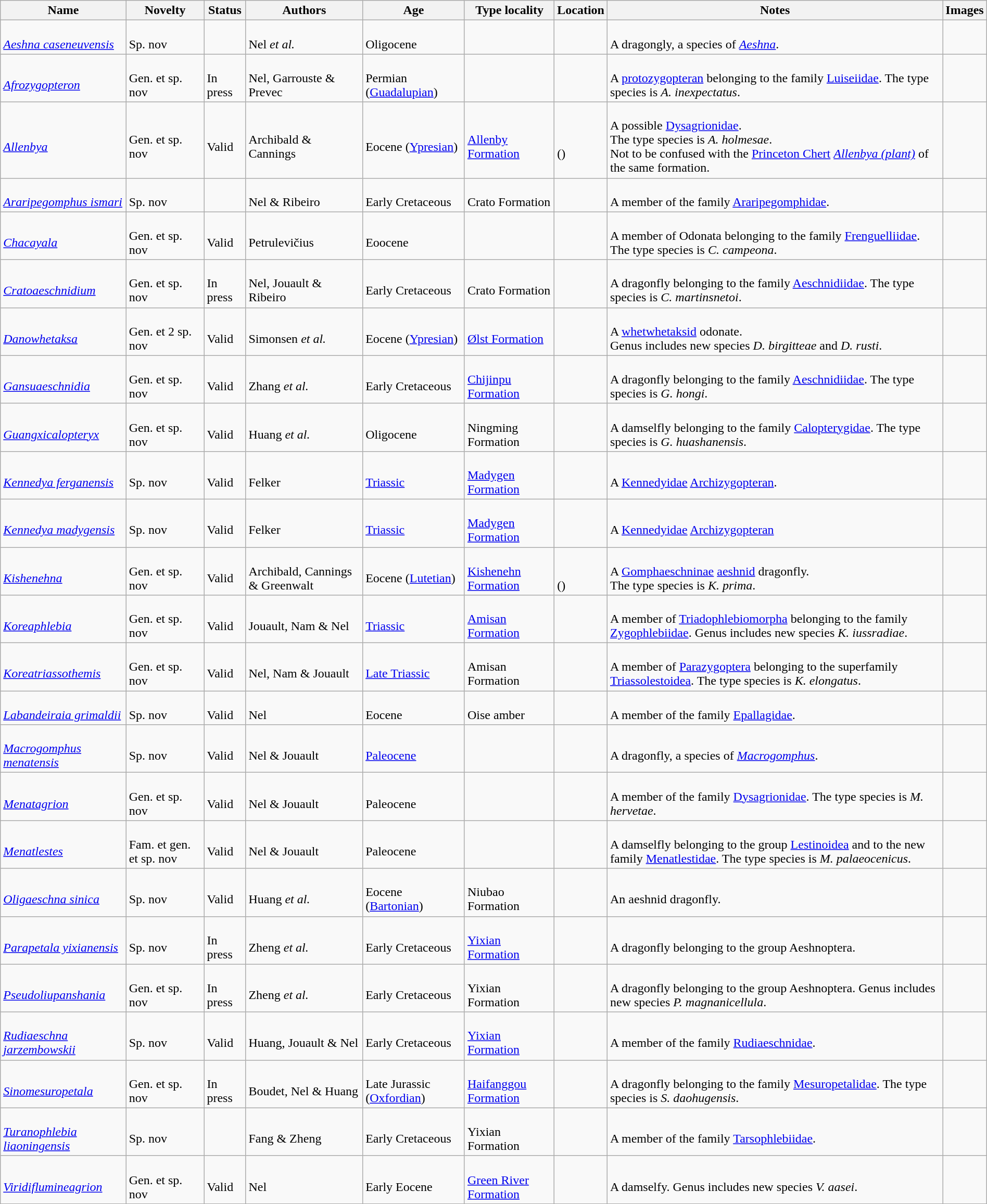<table class="wikitable sortable" align="center" width="100%">
<tr>
<th>Name</th>
<th>Novelty</th>
<th>Status</th>
<th>Authors</th>
<th>Age</th>
<th>Type locality</th>
<th>Location</th>
<th>Notes</th>
<th>Images</th>
</tr>
<tr>
<td><br><em><a href='#'>Aeshna caseneuvensis</a></em></td>
<td><br>Sp. nov</td>
<td></td>
<td><br>Nel <em>et al.</em></td>
<td><br>Oligocene</td>
<td></td>
<td><br></td>
<td><br>A dragongly, a species of <em><a href='#'>Aeshna</a></em>.</td>
<td></td>
</tr>
<tr>
<td><br><em><a href='#'>Afrozygopteron</a></em></td>
<td><br>Gen. et sp. nov</td>
<td><br>In press</td>
<td><br>Nel, Garrouste & Prevec</td>
<td><br>Permian (<a href='#'>Guadalupian</a>)</td>
<td></td>
<td><br></td>
<td><br>A <a href='#'>protozygopteran</a> belonging to the family <a href='#'>Luiseiidae</a>. The type species is <em>A. inexpectatus</em>.</td>
<td></td>
</tr>
<tr>
<td><br><em><a href='#'>Allenbya</a></em></td>
<td><br>Gen. et sp. nov</td>
<td><br>Valid</td>
<td><br>Archibald & Cannings</td>
<td><br>Eocene (<a href='#'>Ypresian</a>)</td>
<td><br><a href='#'>Allenby Formation</a></td>
<td><br><br>()</td>
<td><br>A possible <a href='#'>Dysagrionidae</a>.<br> The type species is <em>A. holmesae</em>.<br>Not to be confused with the <a href='#'>Princeton Chert</a> <em><a href='#'>Allenbya (plant)</a></em> of the same formation.</td>
<td><br></td>
</tr>
<tr>
<td><br><em><a href='#'>Araripegomphus ismari</a></em></td>
<td><br>Sp. nov</td>
<td></td>
<td><br>Nel & Ribeiro</td>
<td><br>Early Cretaceous</td>
<td><br>Crato Formation</td>
<td><br></td>
<td><br>A member of the family <a href='#'>Araripegomphidae</a>.</td>
<td></td>
</tr>
<tr>
<td><br><em><a href='#'>Chacayala</a></em></td>
<td><br>Gen. et sp. nov</td>
<td><br>Valid</td>
<td><br>Petrulevičius</td>
<td><br>Eoocene</td>
<td></td>
<td><br></td>
<td><br>A member of Odonata belonging to the family <a href='#'>Frenguelliidae</a>. The type species is <em>C. campeona</em>.</td>
<td></td>
</tr>
<tr>
<td><br><em><a href='#'>Cratoaeschnidium</a></em></td>
<td><br>Gen. et sp. nov</td>
<td><br>In press</td>
<td><br>Nel, Jouault & Ribeiro</td>
<td><br>Early Cretaceous</td>
<td><br>Crato Formation</td>
<td><br></td>
<td><br>A dragonfly belonging to the family <a href='#'>Aeschnidiidae</a>. The type species is <em>C. martinsnetoi</em>.</td>
<td></td>
</tr>
<tr>
<td><br><em><a href='#'>Danowhetaksa</a></em></td>
<td><br>Gen. et 2 sp. nov</td>
<td><br>Valid</td>
<td><br>Simonsen <em>et al.</em></td>
<td><br>Eocene (<a href='#'>Ypresian</a>)</td>
<td><br><a href='#'>Ølst Formation</a></td>
<td><br></td>
<td><br>A <a href='#'>whetwhetaksid</a> odonate.<br> Genus includes new species <em>D. birgitteae</em> and <em>D. rusti</em>.</td>
<td></td>
</tr>
<tr>
<td><br><em><a href='#'>Gansuaeschnidia</a></em></td>
<td><br>Gen. et sp. nov</td>
<td><br>Valid</td>
<td><br>Zhang <em>et al.</em></td>
<td><br>Early Cretaceous</td>
<td><br><a href='#'>Chijinpu Formation</a></td>
<td><br></td>
<td><br>A dragonfly belonging to the family <a href='#'>Aeschnidiidae</a>. The type species is <em>G. hongi</em>.</td>
<td></td>
</tr>
<tr>
<td><br><em><a href='#'>Guangxicalopteryx</a></em></td>
<td><br>Gen. et sp. nov</td>
<td><br>Valid</td>
<td><br>Huang <em>et al.</em></td>
<td><br>Oligocene</td>
<td><br>Ningming Formation</td>
<td><br></td>
<td><br>A damselfly belonging to the family <a href='#'>Calopterygidae</a>. The type species is <em>G. huashanensis</em>.</td>
<td></td>
</tr>
<tr>
<td><br><em><a href='#'>Kennedya ferganensis</a></em></td>
<td><br>Sp. nov</td>
<td><br>Valid</td>
<td><br>Felker</td>
<td><br><a href='#'>Triassic</a></td>
<td><br><a href='#'>Madygen Formation</a></td>
<td><br></td>
<td><br>A <a href='#'>Kennedyidae</a> <a href='#'>Archizygopteran</a>.</td>
<td></td>
</tr>
<tr>
<td><br><em><a href='#'>Kennedya madygensis</a></em></td>
<td><br>Sp. nov</td>
<td><br>Valid</td>
<td><br>Felker</td>
<td><br><a href='#'>Triassic</a></td>
<td><br><a href='#'>Madygen Formation</a></td>
<td><br></td>
<td><br>A <a href='#'>Kennedyidae</a> <a href='#'>Archizygopteran</a></td>
<td></td>
</tr>
<tr>
<td><br><em><a href='#'>Kishenehna</a></em></td>
<td><br>Gen. et sp. nov</td>
<td><br>Valid</td>
<td><br>Archibald, Cannings & Greenwalt</td>
<td><br>Eocene (<a href='#'>Lutetian</a>)</td>
<td><br><a href='#'>Kishenehn Formation</a></td>
<td><br><br>()</td>
<td><br>A <a href='#'>Gomphaeschninae</a> <a href='#'>aeshnid</a> dragonfly.<br> The type species is <em>K. prima</em>.</td>
<td></td>
</tr>
<tr>
<td><br><em><a href='#'>Koreaphlebia</a></em></td>
<td><br>Gen. et sp. nov</td>
<td><br>Valid</td>
<td><br>Jouault, Nam & Nel</td>
<td><br><a href='#'>Triassic</a></td>
<td><br><a href='#'>Amisan Formation</a></td>
<td><br></td>
<td><br>A member of <a href='#'>Triadophlebiomorpha</a> belonging to the family <a href='#'>Zygophlebiidae</a>. Genus includes new species <em>K. iussradiae</em>.</td>
<td></td>
</tr>
<tr>
<td><br><em><a href='#'>Koreatriassothemis</a></em></td>
<td><br>Gen. et sp. nov</td>
<td><br>Valid</td>
<td><br>Nel, Nam & Jouault</td>
<td><br><a href='#'>Late Triassic</a></td>
<td><br>Amisan Formation</td>
<td><br></td>
<td><br>A member of <a href='#'>Parazygoptera</a> belonging to the superfamily <a href='#'>Triassolestoidea</a>. The type species is <em>K. elongatus</em>.</td>
<td></td>
</tr>
<tr>
<td><br><em><a href='#'>Labandeiraia grimaldii</a></em></td>
<td><br>Sp. nov</td>
<td><br>Valid</td>
<td><br>Nel</td>
<td><br>Eocene</td>
<td><br>Oise amber</td>
<td><br></td>
<td><br>A member of the family <a href='#'>Epallagidae</a>.</td>
<td></td>
</tr>
<tr>
<td><br><em><a href='#'>Macrogomphus menatensis</a></em></td>
<td><br>Sp. nov</td>
<td><br>Valid</td>
<td><br>Nel & Jouault</td>
<td><br><a href='#'>Paleocene</a></td>
<td></td>
<td><br></td>
<td><br>A dragonfly, a species of <em><a href='#'>Macrogomphus</a></em>.</td>
<td></td>
</tr>
<tr>
<td><br><em><a href='#'>Menatagrion</a></em></td>
<td><br>Gen. et sp. nov</td>
<td><br>Valid</td>
<td><br>Nel & Jouault</td>
<td><br>Paleocene</td>
<td></td>
<td><br></td>
<td><br>A member of the family <a href='#'>Dysagrionidae</a>. The type species is <em>M. hervetae</em>.</td>
<td></td>
</tr>
<tr>
<td><br><em><a href='#'>Menatlestes</a></em></td>
<td><br>Fam. et gen. et sp. nov</td>
<td><br>Valid</td>
<td><br>Nel & Jouault</td>
<td><br>Paleocene</td>
<td></td>
<td><br></td>
<td><br>A damselfly belonging to the group <a href='#'>Lestinoidea</a> and to the new family <a href='#'>Menatlestidae</a>. The type species is <em>M. palaeocenicus</em>.</td>
<td></td>
</tr>
<tr>
<td><br><em><a href='#'>Oligaeschna sinica</a></em></td>
<td><br>Sp. nov</td>
<td><br>Valid</td>
<td><br>Huang <em>et al.</em></td>
<td><br>Eocene (<a href='#'>Bartonian</a>)</td>
<td><br>Niubao Formation</td>
<td><br></td>
<td><br>An aeshnid dragonfly.</td>
<td></td>
</tr>
<tr>
<td><br><em><a href='#'>Parapetala yixianensis</a></em></td>
<td><br>Sp. nov</td>
<td><br>In press</td>
<td><br>Zheng <em>et al.</em></td>
<td><br>Early Cretaceous</td>
<td><br><a href='#'>Yixian Formation</a></td>
<td><br></td>
<td><br>A dragonfly belonging to the group Aeshnoptera.</td>
<td></td>
</tr>
<tr>
<td><br><em><a href='#'>Pseudoliupanshania</a></em></td>
<td><br>Gen. et sp. nov</td>
<td><br>In press</td>
<td><br>Zheng <em>et al.</em></td>
<td><br>Early Cretaceous</td>
<td><br>Yixian Formation</td>
<td><br></td>
<td><br>A dragonfly belonging to the group Aeshnoptera. Genus includes new species <em>P. magnanicellula</em>.</td>
<td></td>
</tr>
<tr>
<td><br><em><a href='#'>Rudiaeschna jarzembowskii</a></em></td>
<td><br>Sp. nov</td>
<td><br>Valid</td>
<td><br>Huang, Jouault & Nel</td>
<td><br>Early Cretaceous</td>
<td><br><a href='#'>Yixian Formation</a></td>
<td><br></td>
<td><br>A member of the family <a href='#'>Rudiaeschnidae</a>.</td>
<td></td>
</tr>
<tr>
<td><br><em><a href='#'>Sinomesuropetala</a></em></td>
<td><br>Gen. et sp. nov</td>
<td><br>In press</td>
<td><br>Boudet, Nel & Huang</td>
<td><br>Late Jurassic (<a href='#'>Oxfordian</a>)</td>
<td><br><a href='#'>Haifanggou Formation</a></td>
<td><br></td>
<td><br>A dragonfly belonging to the family <a href='#'>Mesuropetalidae</a>. The type species is <em>S. daohugensis</em>.</td>
<td></td>
</tr>
<tr>
<td><br><em><a href='#'>Turanophlebia liaoningensis</a></em></td>
<td><br>Sp. nov</td>
<td></td>
<td><br>Fang & Zheng</td>
<td><br>Early Cretaceous</td>
<td><br>Yixian Formation</td>
<td><br></td>
<td><br>A member of the family <a href='#'>Tarsophlebiidae</a>.</td>
<td></td>
</tr>
<tr>
<td><br><em><a href='#'>Viridiflumineagrion</a></em></td>
<td><br>Gen. et sp. nov</td>
<td><br>Valid</td>
<td><br>Nel</td>
<td><br>Early Eocene</td>
<td><br><a href='#'>Green River Formation</a></td>
<td><br></td>
<td><br>A damselfy. Genus includes new species <em>V. aasei</em>.</td>
<td></td>
</tr>
<tr>
</tr>
</table>
